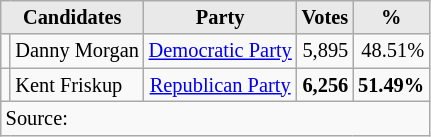<table class=wikitable style="font-size:85%; text-align:right;">
<tr>
<th style="background:#e9e9e9; text-align:center;" colspan="2">Candidates</th>
<th style="background:#e9e9e9; text-align:center;">Party</th>
<th style="background:#e9e9e9; text-align:center;">Votes</th>
<th style="background:#e9e9e9; text-align:center;">%</th>
</tr>
<tr>
<td></td>
<td align=left>Danny Morgan</td>
<td align=center><a href='#'>Democratic Party</a></td>
<td>5,895</td>
<td>48.51%</td>
</tr>
<tr>
<td></td>
<td align=left>Kent Friskup</td>
<td align=center><a href='#'>Republican Party</a></td>
<td><strong>6,256</strong></td>
<td><strong>51.49%</strong></td>
</tr>
<tr>
<td style="text-align:left;" colspan="6">Source: </td>
</tr>
</table>
